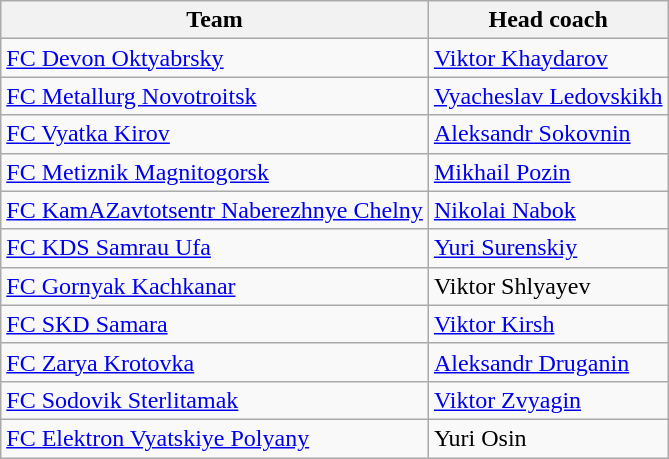<table class="wikitable" style="float:left; margin-right:1em">
<tr>
<th>Team</th>
<th>Head coach</th>
</tr>
<tr>
<td><a href='#'>FC Devon Oktyabrsky</a></td>
<td><a href='#'>Viktor Khaydarov</a></td>
</tr>
<tr>
<td><a href='#'>FC Metallurg Novotroitsk</a></td>
<td><a href='#'>Vyacheslav Ledovskikh</a></td>
</tr>
<tr>
<td><a href='#'>FC Vyatka Kirov</a></td>
<td><a href='#'>Aleksandr Sokovnin</a></td>
</tr>
<tr>
<td><a href='#'>FC Metiznik Magnitogorsk</a></td>
<td><a href='#'>Mikhail Pozin</a></td>
</tr>
<tr>
<td><a href='#'>FC KamAZavtotsentr Naberezhnye Chelny</a></td>
<td><a href='#'>Nikolai Nabok</a></td>
</tr>
<tr>
<td><a href='#'>FC KDS Samrau Ufa</a></td>
<td><a href='#'>Yuri Surenskiy</a></td>
</tr>
<tr>
<td><a href='#'>FC Gornyak Kachkanar</a></td>
<td>Viktor Shlyayev</td>
</tr>
<tr>
<td><a href='#'>FC SKD Samara</a></td>
<td><a href='#'>Viktor Kirsh</a></td>
</tr>
<tr>
<td><a href='#'>FC Zarya Krotovka</a></td>
<td><a href='#'>Aleksandr Druganin</a></td>
</tr>
<tr>
<td><a href='#'>FC Sodovik Sterlitamak</a></td>
<td><a href='#'>Viktor Zvyagin</a></td>
</tr>
<tr>
<td><a href='#'>FC Elektron Vyatskiye Polyany</a></td>
<td>Yuri Osin</td>
</tr>
</table>
